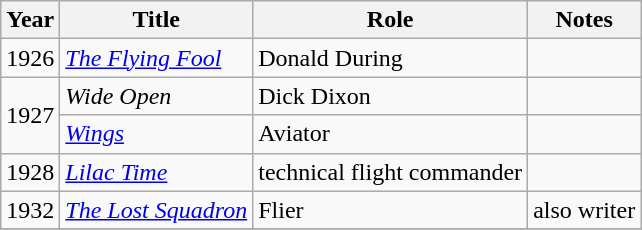<table class="wikitable sortable">
<tr>
<th>Year</th>
<th>Title</th>
<th>Role</th>
<th class="unsortable">Notes</th>
</tr>
<tr>
<td>1926</td>
<td><em><a href='#'>The Flying Fool</a></em></td>
<td>Donald During</td>
<td></td>
</tr>
<tr>
<td rowspan="2">1927</td>
<td><em>Wide Open</em></td>
<td>Dick Dixon</td>
<td></td>
</tr>
<tr>
<td><em><a href='#'>Wings</a></em></td>
<td>Aviator</td>
<td></td>
</tr>
<tr>
<td>1928</td>
<td><em><a href='#'>Lilac Time</a></em></td>
<td>technical flight commander</td>
<td></td>
</tr>
<tr>
<td>1932</td>
<td><em><a href='#'>The Lost Squadron</a></em></td>
<td>Flier</td>
<td>also writer</td>
</tr>
<tr>
</tr>
</table>
